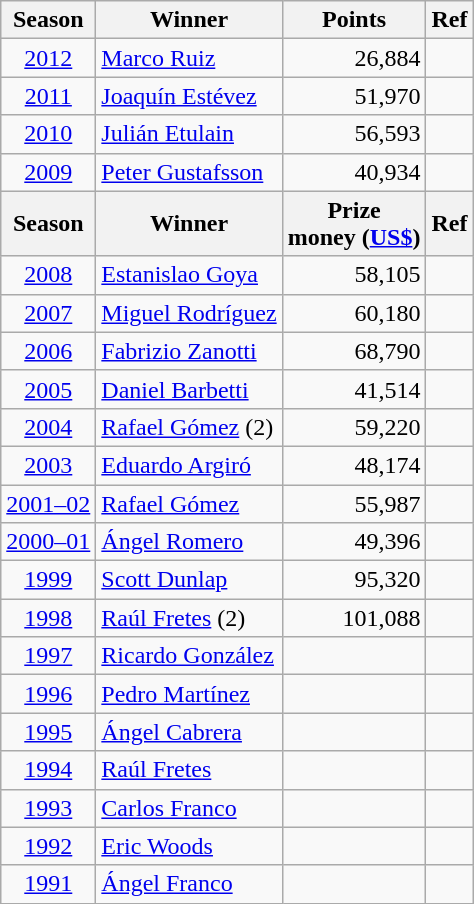<table class="wikitable">
<tr>
<th>Season</th>
<th>Winner</th>
<th>Points</th>
<th>Ref</th>
</tr>
<tr>
<td align=center><a href='#'>2012</a></td>
<td> <a href='#'>Marco Ruiz</a></td>
<td align=right>26,884</td>
<td></td>
</tr>
<tr>
<td align=center><a href='#'>2011</a></td>
<td> <a href='#'>Joaquín Estévez</a></td>
<td align=right>51,970</td>
<td></td>
</tr>
<tr>
<td align=center><a href='#'>2010</a></td>
<td> <a href='#'>Julián Etulain</a></td>
<td align=right>56,593</td>
<td></td>
</tr>
<tr>
<td align=center><a href='#'>2009</a></td>
<td> <a href='#'>Peter Gustafsson</a></td>
<td align=right>40,934</td>
<td></td>
</tr>
<tr>
<th>Season</th>
<th>Winner</th>
<th>Prize<br>money (<a href='#'>US$</a>)</th>
<th>Ref</th>
</tr>
<tr>
<td align=center><a href='#'>2008</a></td>
<td> <a href='#'>Estanislao Goya</a></td>
<td align=right>58,105</td>
<td></td>
</tr>
<tr>
<td align=center><a href='#'>2007</a></td>
<td> <a href='#'>Miguel Rodríguez</a></td>
<td align=right>60,180</td>
<td></td>
</tr>
<tr>
<td align=center><a href='#'>2006</a></td>
<td> <a href='#'>Fabrizio Zanotti</a></td>
<td align=right>68,790</td>
<td></td>
</tr>
<tr>
<td align=center><a href='#'>2005</a></td>
<td> <a href='#'>Daniel Barbetti</a></td>
<td align=right>41,514</td>
<td></td>
</tr>
<tr>
<td align=center><a href='#'>2004</a></td>
<td> <a href='#'>Rafael Gómez</a> (2)</td>
<td align=right>59,220</td>
<td></td>
</tr>
<tr>
<td align=center><a href='#'>2003</a></td>
<td> <a href='#'>Eduardo Argiró</a></td>
<td align=right>48,174</td>
<td></td>
</tr>
<tr>
<td align=center><a href='#'>2001–02</a></td>
<td> <a href='#'>Rafael Gómez</a></td>
<td align=right>55,987</td>
<td></td>
</tr>
<tr>
<td align=center><a href='#'>2000–01</a></td>
<td> <a href='#'>Ángel Romero</a></td>
<td align=right>49,396</td>
<td></td>
</tr>
<tr>
<td align=center><a href='#'>1999</a></td>
<td> <a href='#'>Scott Dunlap</a></td>
<td align=right>95,320</td>
<td></td>
</tr>
<tr>
<td align=center><a href='#'>1998</a></td>
<td> <a href='#'>Raúl Fretes</a> (2)</td>
<td align=right>101,088</td>
<td></td>
</tr>
<tr>
<td align=center><a href='#'>1997</a></td>
<td> <a href='#'>Ricardo González</a></td>
<td align=right></td>
<td></td>
</tr>
<tr>
<td align=center><a href='#'>1996</a></td>
<td> <a href='#'>Pedro Martínez</a></td>
<td align=right></td>
<td></td>
</tr>
<tr>
<td align=center><a href='#'>1995</a></td>
<td> <a href='#'>Ángel Cabrera</a></td>
<td align=right></td>
<td></td>
</tr>
<tr>
<td align=center><a href='#'>1994</a></td>
<td> <a href='#'>Raúl Fretes</a></td>
<td align=right></td>
<td></td>
</tr>
<tr>
<td align=center><a href='#'>1993</a></td>
<td> <a href='#'>Carlos Franco</a></td>
<td align=right></td>
<td></td>
</tr>
<tr>
<td align=center><a href='#'>1992</a></td>
<td> <a href='#'>Eric Woods</a></td>
<td align=right></td>
<td></td>
</tr>
<tr>
<td align=center><a href='#'>1991</a></td>
<td> <a href='#'>Ángel Franco</a></td>
<td align=right></td>
<td></td>
</tr>
</table>
